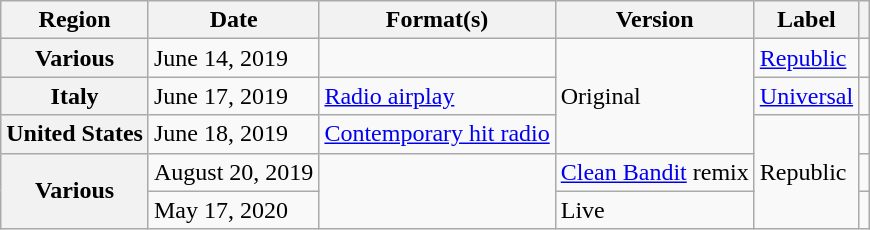<table class="wikitable plainrowheaders">
<tr>
<th scope="col">Region</th>
<th scope="col">Date</th>
<th scope="col">Format(s)</th>
<th scope="col">Version</th>
<th scope="col">Label</th>
<th scope="col"></th>
</tr>
<tr>
<th scope="row">Various</th>
<td>June 14, 2019</td>
<td></td>
<td rowspan="3">Original</td>
<td><a href='#'>Republic</a></td>
<td style="text-align:center;"></td>
</tr>
<tr>
<th scope="row">Italy</th>
<td>June 17, 2019</td>
<td><a href='#'>Radio airplay</a></td>
<td><a href='#'>Universal</a></td>
<td style="text-align:center;"></td>
</tr>
<tr>
<th scope="row">United States</th>
<td>June 18, 2019</td>
<td><a href='#'>Contemporary hit radio</a></td>
<td rowspan="3">Republic</td>
<td style="text-align:center;"></td>
</tr>
<tr>
<th scope="row" rowspan="2">Various</th>
<td>August 20, 2019</td>
<td rowspan="2"></td>
<td><a href='#'>Clean Bandit</a> remix</td>
<td style="text-align:center;"></td>
</tr>
<tr>
<td>May 17, 2020</td>
<td>Live</td>
<td style="text-align:center;"></td>
</tr>
</table>
